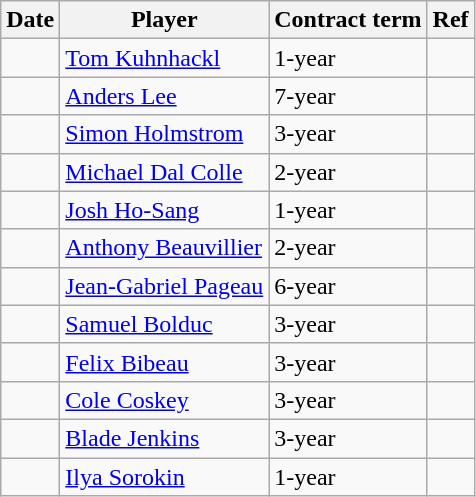<table class="wikitable">
<tr>
<th>Date</th>
<th>Player</th>
<th>Contract term</th>
<th>Ref</th>
</tr>
<tr>
<td></td>
<td><a href='#'>Tom Kuhnhackl</a></td>
<td>1-year</td>
<td></td>
</tr>
<tr>
<td></td>
<td><a href='#'>Anders Lee</a></td>
<td>7-year</td>
<td></td>
</tr>
<tr>
<td></td>
<td><a href='#'>Simon Holmstrom</a></td>
<td>3-year</td>
<td></td>
</tr>
<tr>
<td></td>
<td><a href='#'>Michael Dal Colle</a></td>
<td>2-year</td>
<td></td>
</tr>
<tr>
<td></td>
<td><a href='#'>Josh Ho-Sang</a></td>
<td>1-year</td>
<td></td>
</tr>
<tr>
<td></td>
<td><a href='#'>Anthony Beauvillier</a></td>
<td>2-year</td>
<td></td>
</tr>
<tr>
<td></td>
<td><a href='#'>Jean-Gabriel Pageau</a></td>
<td>6-year</td>
<td></td>
</tr>
<tr>
<td></td>
<td><a href='#'>Samuel Bolduc</a></td>
<td>3-year</td>
<td></td>
</tr>
<tr>
<td></td>
<td><a href='#'>Felix Bibeau</a></td>
<td>3-year</td>
<td></td>
</tr>
<tr>
<td></td>
<td><a href='#'>Cole Coskey</a></td>
<td>3-year</td>
<td></td>
</tr>
<tr>
<td></td>
<td><a href='#'>Blade Jenkins</a></td>
<td>3-year</td>
<td></td>
</tr>
<tr>
<td></td>
<td><a href='#'>Ilya Sorokin</a></td>
<td>1-year</td>
<td></td>
</tr>
</table>
